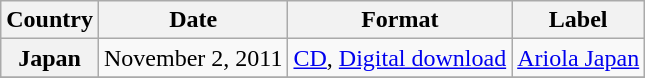<table class="wikitable plainrowheaders">
<tr>
<th scope="col">Country</th>
<th>Date</th>
<th>Format</th>
<th>Label</th>
</tr>
<tr>
<th scope="row">Japan</th>
<td>November 2, 2011</td>
<td><a href='#'>CD</a>, <a href='#'>Digital download</a></td>
<td><a href='#'>Ariola Japan</a></td>
</tr>
<tr>
</tr>
</table>
